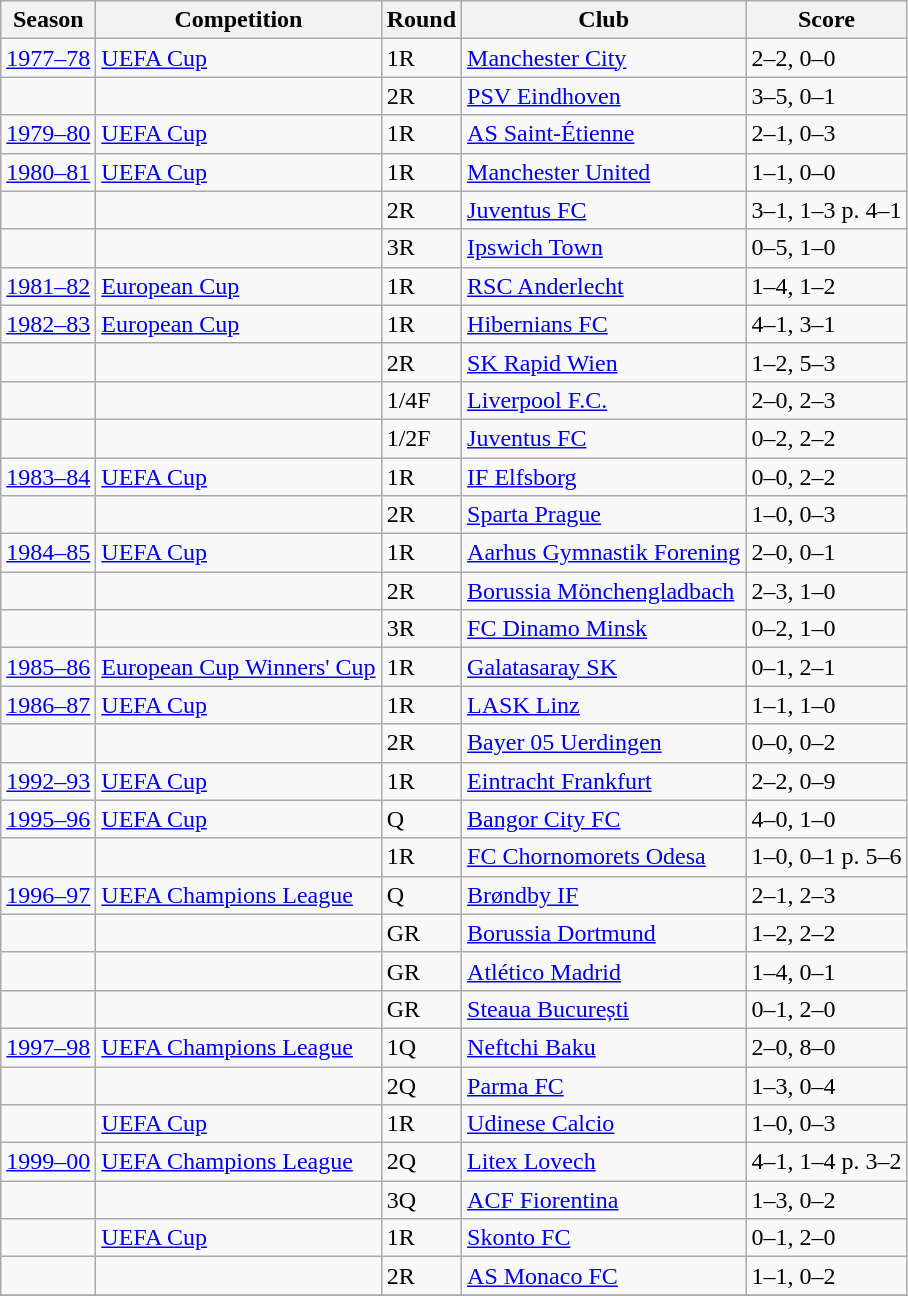<table class="wikitable">
<tr>
<th>Season</th>
<th>Competition</th>
<th>Round</th>
<th>Club</th>
<th>Score</th>
</tr>
<tr>
<td><a href='#'>1977–78</a></td>
<td><a href='#'>UEFA Cup</a></td>
<td>1R</td>
<td> <a href='#'>Manchester City</a></td>
<td>2–2, 0–0</td>
</tr>
<tr>
<td></td>
<td></td>
<td>2R</td>
<td> <a href='#'>PSV Eindhoven</a></td>
<td>3–5, 0–1</td>
</tr>
<tr>
<td><a href='#'>1979–80</a></td>
<td><a href='#'>UEFA Cup</a></td>
<td>1R</td>
<td> <a href='#'>AS Saint-Étienne</a></td>
<td>2–1, 0–3</td>
</tr>
<tr>
<td><a href='#'>1980–81</a></td>
<td><a href='#'>UEFA Cup</a></td>
<td>1R</td>
<td> <a href='#'>Manchester United</a></td>
<td>1–1, 0–0</td>
</tr>
<tr>
<td></td>
<td></td>
<td>2R</td>
<td> <a href='#'>Juventus FC</a></td>
<td>3–1, 1–3 p. 4–1</td>
</tr>
<tr>
<td></td>
<td></td>
<td>3R</td>
<td> <a href='#'>Ipswich Town</a></td>
<td>0–5, 1–0</td>
</tr>
<tr>
<td><a href='#'>1981–82</a></td>
<td><a href='#'>European Cup</a></td>
<td>1R</td>
<td> <a href='#'>RSC Anderlecht</a></td>
<td>1–4, 1–2</td>
</tr>
<tr>
<td><a href='#'>1982–83</a></td>
<td><a href='#'>European Cup</a></td>
<td>1R</td>
<td> <a href='#'>Hibernians FC</a></td>
<td>4–1, 3–1</td>
</tr>
<tr>
<td></td>
<td></td>
<td>2R</td>
<td> <a href='#'>SK Rapid Wien</a></td>
<td>1–2, 5–3</td>
</tr>
<tr>
<td></td>
<td></td>
<td>1/4F</td>
<td> <a href='#'>Liverpool F.C.</a></td>
<td>2–0, 2–3</td>
</tr>
<tr>
<td></td>
<td></td>
<td>1/2F</td>
<td> <a href='#'>Juventus FC</a></td>
<td>0–2, 2–2</td>
</tr>
<tr>
<td><a href='#'>1983–84</a></td>
<td><a href='#'>UEFA Cup</a></td>
<td>1R</td>
<td> <a href='#'>IF Elfsborg</a></td>
<td>0–0, 2–2</td>
</tr>
<tr>
<td></td>
<td></td>
<td>2R</td>
<td> <a href='#'>Sparta Prague</a></td>
<td>1–0, 0–3</td>
</tr>
<tr>
<td><a href='#'>1984–85</a></td>
<td><a href='#'>UEFA Cup</a></td>
<td>1R</td>
<td> <a href='#'>Aarhus Gymnastik Forening</a></td>
<td>2–0, 0–1</td>
</tr>
<tr>
<td></td>
<td></td>
<td>2R</td>
<td> <a href='#'>Borussia Mönchengladbach</a></td>
<td>2–3, 1–0</td>
</tr>
<tr>
<td></td>
<td></td>
<td>3R</td>
<td> <a href='#'>FC Dinamo Minsk</a></td>
<td>0–2, 1–0</td>
</tr>
<tr>
<td><a href='#'>1985–86</a></td>
<td><a href='#'>European Cup Winners' Cup</a></td>
<td>1R</td>
<td> <a href='#'>Galatasaray SK</a></td>
<td>0–1, 2–1</td>
</tr>
<tr>
<td><a href='#'>1986–87</a></td>
<td><a href='#'>UEFA Cup</a></td>
<td>1R</td>
<td> <a href='#'>LASK Linz</a></td>
<td>1–1, 1–0</td>
</tr>
<tr>
<td></td>
<td></td>
<td>2R</td>
<td> <a href='#'>Bayer 05 Uerdingen</a></td>
<td>0–0, 0–2</td>
</tr>
<tr>
<td><a href='#'>1992–93</a></td>
<td><a href='#'>UEFA Cup</a></td>
<td>1R</td>
<td> <a href='#'>Eintracht Frankfurt</a></td>
<td>2–2, 0–9</td>
</tr>
<tr>
<td><a href='#'>1995–96</a></td>
<td><a href='#'>UEFA Cup</a></td>
<td>Q</td>
<td> <a href='#'>Bangor City FC</a></td>
<td>4–0, 1–0</td>
</tr>
<tr>
<td></td>
<td></td>
<td>1R</td>
<td> <a href='#'>FC Chornomorets Odesa</a></td>
<td>1–0, 0–1 p. 5–6</td>
</tr>
<tr>
<td><a href='#'>1996–97</a></td>
<td><a href='#'>UEFA Champions League</a></td>
<td>Q</td>
<td> <a href='#'>Brøndby IF</a></td>
<td>2–1, 2–3</td>
</tr>
<tr>
<td></td>
<td></td>
<td>GR</td>
<td> <a href='#'>Borussia Dortmund</a></td>
<td>1–2, 2–2</td>
</tr>
<tr>
<td></td>
<td></td>
<td>GR</td>
<td> <a href='#'>Atlético Madrid</a></td>
<td>1–4, 0–1</td>
</tr>
<tr>
<td></td>
<td></td>
<td>GR</td>
<td> <a href='#'>Steaua București</a></td>
<td>0–1, 2–0</td>
</tr>
<tr>
<td><a href='#'>1997–98</a></td>
<td><a href='#'>UEFA Champions League</a></td>
<td>1Q</td>
<td> <a href='#'>Neftchi Baku</a></td>
<td>2–0, 8–0</td>
</tr>
<tr>
<td></td>
<td></td>
<td>2Q</td>
<td> <a href='#'>Parma FC</a></td>
<td>1–3, 0–4</td>
</tr>
<tr>
<td></td>
<td><a href='#'>UEFA Cup</a></td>
<td>1R</td>
<td> <a href='#'>Udinese Calcio</a></td>
<td>1–0, 0–3</td>
</tr>
<tr>
<td><a href='#'>1999–00</a></td>
<td><a href='#'>UEFA Champions League</a></td>
<td>2Q</td>
<td> <a href='#'>Litex Lovech</a></td>
<td>4–1, 1–4 p. 3–2</td>
</tr>
<tr>
<td></td>
<td></td>
<td>3Q</td>
<td> <a href='#'>ACF Fiorentina</a></td>
<td>1–3, 0–2</td>
</tr>
<tr>
<td></td>
<td><a href='#'>UEFA Cup</a></td>
<td>1R</td>
<td> <a href='#'>Skonto FC</a></td>
<td>0–1, 2–0</td>
</tr>
<tr>
<td></td>
<td></td>
<td>2R</td>
<td> <a href='#'>AS Monaco FC</a></td>
<td>1–1, 0–2</td>
</tr>
<tr>
</tr>
</table>
